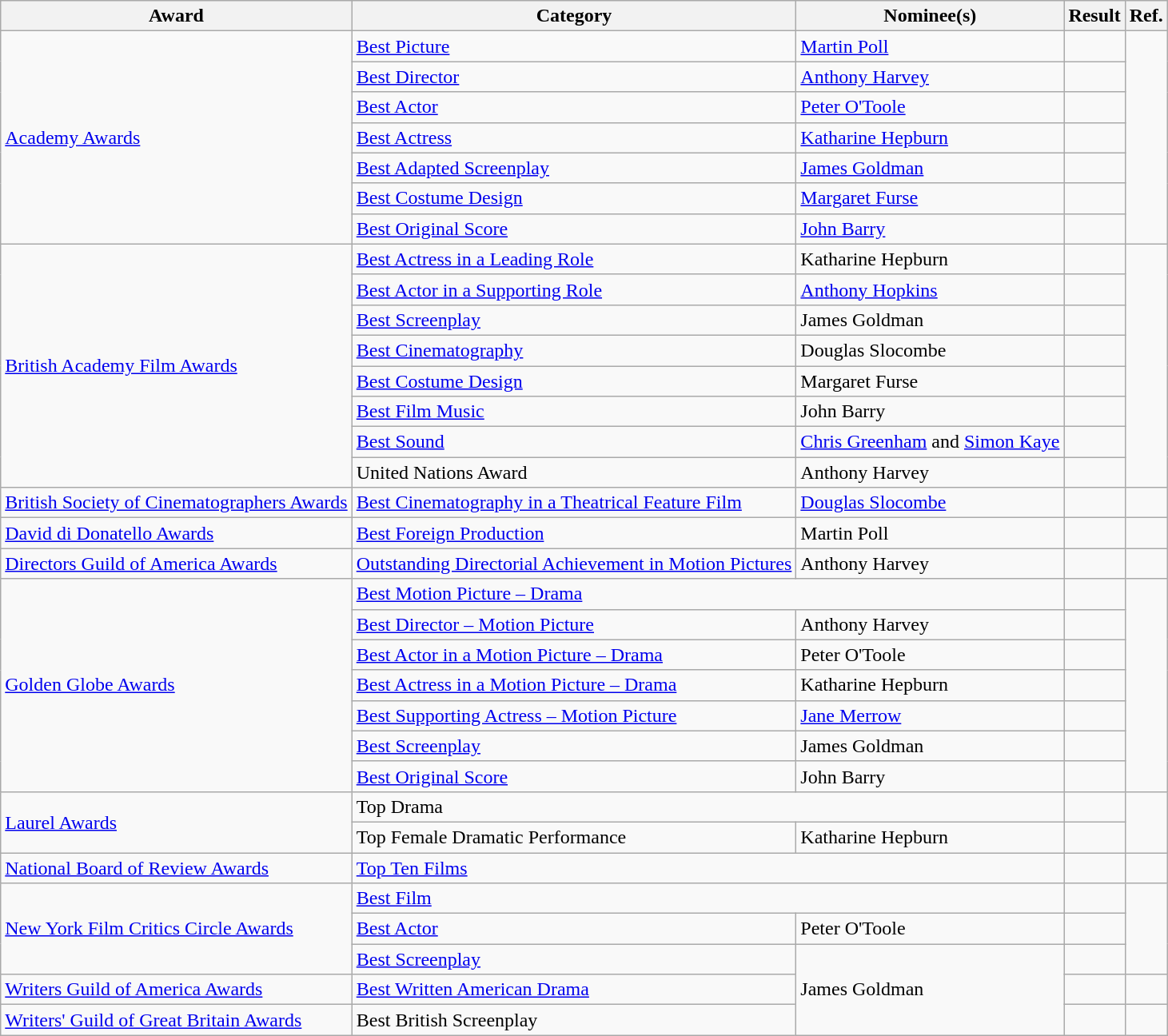<table class="wikitable plainrowheaders">
<tr>
<th>Award</th>
<th>Category</th>
<th>Nominee(s)</th>
<th>Result</th>
<th>Ref.</th>
</tr>
<tr>
<td rowspan="7"><a href='#'>Academy Awards</a></td>
<td><a href='#'>Best Picture</a></td>
<td><a href='#'>Martin Poll</a></td>
<td></td>
<td align="center" rowspan="7"></td>
</tr>
<tr>
<td><a href='#'>Best Director</a></td>
<td><a href='#'>Anthony Harvey</a></td>
<td></td>
</tr>
<tr>
<td><a href='#'>Best Actor</a></td>
<td><a href='#'>Peter O'Toole</a></td>
<td></td>
</tr>
<tr>
<td><a href='#'>Best Actress</a></td>
<td><a href='#'>Katharine Hepburn</a></td>
<td></td>
</tr>
<tr>
<td><a href='#'>Best Adapted Screenplay</a></td>
<td><a href='#'>James Goldman</a></td>
<td></td>
</tr>
<tr>
<td><a href='#'>Best Costume Design</a></td>
<td><a href='#'>Margaret Furse</a></td>
<td></td>
</tr>
<tr>
<td><a href='#'>Best Original Score</a></td>
<td><a href='#'>John Barry</a></td>
<td></td>
</tr>
<tr>
<td rowspan="8"><a href='#'>British Academy Film Awards</a></td>
<td><a href='#'>Best Actress in a Leading Role</a></td>
<td>Katharine Hepburn</td>
<td></td>
<td align="center" rowspan="8"></td>
</tr>
<tr>
<td><a href='#'>Best Actor in a Supporting Role</a></td>
<td><a href='#'>Anthony Hopkins</a></td>
<td></td>
</tr>
<tr>
<td><a href='#'>Best Screenplay</a></td>
<td>James Goldman</td>
<td></td>
</tr>
<tr>
<td><a href='#'>Best Cinematography</a></td>
<td>Douglas Slocombe</td>
<td></td>
</tr>
<tr>
<td><a href='#'>Best Costume Design</a></td>
<td>Margaret Furse</td>
<td></td>
</tr>
<tr>
<td><a href='#'>Best Film Music</a></td>
<td>John Barry</td>
<td></td>
</tr>
<tr>
<td><a href='#'>Best Sound</a></td>
<td><a href='#'>Chris Greenham</a> and <a href='#'>Simon Kaye</a></td>
<td></td>
</tr>
<tr>
<td>United Nations Award</td>
<td>Anthony Harvey</td>
<td></td>
</tr>
<tr>
<td><a href='#'>British Society of Cinematographers Awards</a></td>
<td><a href='#'>Best Cinematography in a Theatrical Feature Film</a></td>
<td><a href='#'>Douglas Slocombe</a></td>
<td></td>
<td align="center"></td>
</tr>
<tr>
<td><a href='#'>David di Donatello Awards</a></td>
<td><a href='#'>Best Foreign Production</a></td>
<td>Martin Poll</td>
<td></td>
<td align="center"></td>
</tr>
<tr>
<td><a href='#'>Directors Guild of America Awards</a></td>
<td><a href='#'>Outstanding Directorial Achievement in Motion Pictures</a></td>
<td>Anthony Harvey</td>
<td></td>
<td align="center"></td>
</tr>
<tr>
<td rowspan="7"><a href='#'>Golden Globe Awards</a></td>
<td colspan="2"><a href='#'>Best Motion Picture – Drama</a></td>
<td></td>
<td align="center" rowspan="7"></td>
</tr>
<tr>
<td><a href='#'>Best Director – Motion Picture</a></td>
<td>Anthony Harvey</td>
<td></td>
</tr>
<tr>
<td><a href='#'>Best Actor in a Motion Picture – Drama</a></td>
<td>Peter O'Toole</td>
<td></td>
</tr>
<tr>
<td><a href='#'>Best Actress in a Motion Picture – Drama</a></td>
<td>Katharine Hepburn</td>
<td></td>
</tr>
<tr>
<td><a href='#'>Best Supporting Actress – Motion Picture</a></td>
<td><a href='#'>Jane Merrow</a></td>
<td></td>
</tr>
<tr>
<td><a href='#'>Best Screenplay</a></td>
<td>James Goldman</td>
<td></td>
</tr>
<tr>
<td><a href='#'>Best Original Score</a></td>
<td>John Barry</td>
<td></td>
</tr>
<tr>
<td rowspan="2"><a href='#'>Laurel Awards</a></td>
<td colspan="2">Top Drama</td>
<td></td>
<td align="center" rowspan="2"></td>
</tr>
<tr>
<td>Top Female Dramatic Performance</td>
<td>Katharine Hepburn</td>
<td></td>
</tr>
<tr>
<td><a href='#'>National Board of Review Awards</a></td>
<td colspan="2"><a href='#'>Top Ten Films</a></td>
<td></td>
<td align="center"></td>
</tr>
<tr>
<td rowspan="3"><a href='#'>New York Film Critics Circle Awards</a></td>
<td colspan="2"><a href='#'>Best Film</a></td>
<td></td>
<td align="center" rowspan="3"></td>
</tr>
<tr>
<td><a href='#'>Best Actor</a></td>
<td>Peter O'Toole</td>
<td></td>
</tr>
<tr>
<td><a href='#'>Best Screenplay</a></td>
<td rowspan="3">James Goldman</td>
<td></td>
</tr>
<tr>
<td><a href='#'>Writers Guild of America Awards</a></td>
<td><a href='#'>Best Written American Drama</a></td>
<td></td>
<td align="center"></td>
</tr>
<tr>
<td><a href='#'>Writers' Guild of Great Britain Awards</a></td>
<td>Best British Screenplay</td>
<td></td>
<td align="center"></td>
</tr>
</table>
